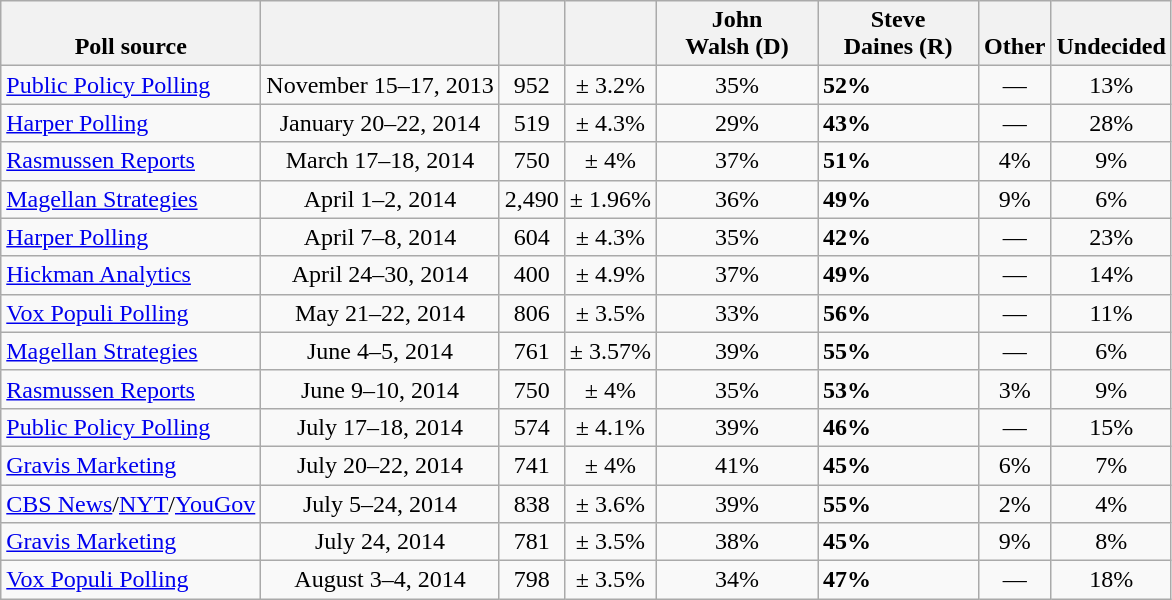<table class="wikitable">
<tr valign= bottom>
<th>Poll source</th>
<th></th>
<th></th>
<th></th>
<th style="width:100px;">John<br>Walsh (D)</th>
<th style="width:100px;">Steve<br>Daines (R)</th>
<th>Other</th>
<th>Undecided</th>
</tr>
<tr>
<td><a href='#'>Public Policy Polling</a></td>
<td align=center>November 15–17, 2013</td>
<td align=center>952</td>
<td align=center>± 3.2%</td>
<td align=center>35%</td>
<td><strong>52%</strong></td>
<td align=center>—</td>
<td align=center>13%</td>
</tr>
<tr>
<td><a href='#'>Harper Polling</a></td>
<td align=center>January 20–22, 2014</td>
<td align=center>519</td>
<td align=center>± 4.3%</td>
<td align=center>29%</td>
<td><strong>43%</strong></td>
<td align=center>—</td>
<td align=center>28%</td>
</tr>
<tr>
<td><a href='#'>Rasmussen Reports</a></td>
<td align=center>March 17–18, 2014</td>
<td align=center>750</td>
<td align=center>± 4%</td>
<td align=center>37%</td>
<td><strong>51%</strong></td>
<td align=center>4%</td>
<td align=center>9%</td>
</tr>
<tr>
<td><a href='#'>Magellan Strategies</a></td>
<td align=center>April 1–2, 2014</td>
<td align=center>2,490</td>
<td align=center>± 1.96%</td>
<td align=center>36%</td>
<td><strong>49%</strong></td>
<td align=center>9%</td>
<td align=center>6%</td>
</tr>
<tr>
<td><a href='#'>Harper Polling</a></td>
<td align=center>April 7–8, 2014</td>
<td align=center>604</td>
<td align=center>± 4.3%</td>
<td align=center>35%</td>
<td><strong>42%</strong></td>
<td align=center>—</td>
<td align=center>23%</td>
</tr>
<tr>
<td><a href='#'>Hickman Analytics</a></td>
<td align=center>April 24–30, 2014</td>
<td align=center>400</td>
<td align=center>± 4.9%</td>
<td align=center>37%</td>
<td><strong>49%</strong></td>
<td align=center>—</td>
<td align=center>14%</td>
</tr>
<tr>
<td><a href='#'>Vox Populi Polling</a></td>
<td align=center>May 21–22, 2014</td>
<td align=center>806</td>
<td align=center>± 3.5%</td>
<td align=center>33%</td>
<td><strong>56%</strong></td>
<td align=center>—</td>
<td align=center>11%</td>
</tr>
<tr>
<td><a href='#'>Magellan Strategies</a></td>
<td align=center>June 4–5, 2014</td>
<td align=center>761</td>
<td align=center>± 3.57%</td>
<td align=center>39%</td>
<td><strong>55%</strong></td>
<td align=center>—</td>
<td align=center>6%</td>
</tr>
<tr>
<td><a href='#'>Rasmussen Reports</a></td>
<td align=center>June 9–10, 2014</td>
<td align=center>750</td>
<td align=center>± 4%</td>
<td align=center>35%</td>
<td><strong>53%</strong></td>
<td align=center>3%</td>
<td align=center>9%</td>
</tr>
<tr>
<td><a href='#'>Public Policy Polling</a></td>
<td align=center>July 17–18, 2014</td>
<td align=center>574</td>
<td align=center>± 4.1%</td>
<td align=center>39%</td>
<td><strong>46%</strong></td>
<td align=center>—</td>
<td align=center>15%</td>
</tr>
<tr>
<td><a href='#'>Gravis Marketing</a></td>
<td align=center>July 20–22, 2014</td>
<td align=center>741</td>
<td align=center>± 4%</td>
<td align=center>41%</td>
<td><strong>45%</strong></td>
<td align=center>6%</td>
<td align=center>7%</td>
</tr>
<tr>
<td><a href='#'>CBS News</a>/<a href='#'>NYT</a>/<a href='#'>YouGov</a></td>
<td align=center>July 5–24, 2014</td>
<td align=center>838</td>
<td align=center>± 3.6%</td>
<td align=center>39%</td>
<td><strong>55%</strong></td>
<td align=center>2%</td>
<td align=center>4%</td>
</tr>
<tr>
<td><a href='#'>Gravis Marketing</a></td>
<td align=center>July 24, 2014</td>
<td align=center>781</td>
<td align=center>± 3.5%</td>
<td align=center>38%</td>
<td><strong>45%</strong></td>
<td align=center>9%</td>
<td align=center>8%</td>
</tr>
<tr>
<td><a href='#'>Vox Populi Polling</a></td>
<td align=center>August 3–4, 2014</td>
<td align=center>798</td>
<td align=center>± 3.5%</td>
<td align=center>34%</td>
<td><strong>47%</strong></td>
<td align=center>—</td>
<td align=center>18%</td>
</tr>
</table>
